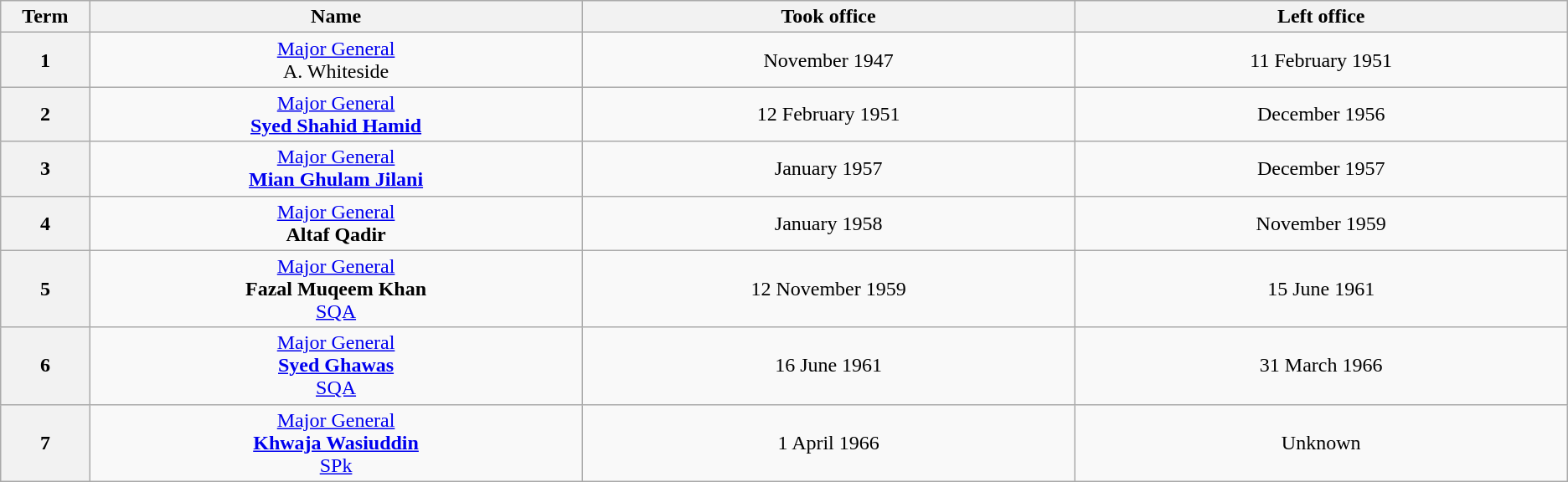<table class="wikitable sortable plain row headers">
<tr>
<th width=1%>Term</th>
<th width=10%>Name</th>
<th width=10%>Took office</th>
<th width=10%>Left office</th>
</tr>
<tr>
<th align="center">1</th>
<td align="center"><a href='#'>Major General</a><br>A. Whiteside</td>
<td align="center">November 1947</td>
<td align="center">11 February 1951</td>
</tr>
<tr>
<th align="center">2</th>
<td align="center"><a href='#'>Major General</a><br><strong><a href='#'>Syed Shahid Hamid</a></strong></td>
<td align="center">12 February 1951</td>
<td align="center">December 1956</td>
</tr>
<tr>
<th align="center">3</th>
<td align="center"><a href='#'>Major General</a><br><strong><a href='#'>Mian Ghulam Jilani</a></strong></td>
<td align="center">January 1957</td>
<td align="center">December 1957</td>
</tr>
<tr>
<th align="center">4</th>
<td align="center"><a href='#'>Major General</a><br><strong>Altaf Qadir</strong></td>
<td align="center">January 1958</td>
<td align="center">November 1959</td>
</tr>
<tr>
<th align="center">5</th>
<td align="center"><a href='#'>Major General</a><br><strong>Fazal Muqeem Khan</strong><br><a href='#'>SQA</a></td>
<td align="center">12 November 1959</td>
<td align="center">15 June 1961</td>
</tr>
<tr>
<th align="center">6</th>
<td align="center"><a href='#'>Major General</a><br><strong><a href='#'>Syed Ghawas</a></strong><br><a href='#'>SQA</a></td>
<td align="center">16 June 1961</td>
<td align="center">31 March 1966</td>
</tr>
<tr>
<th align="center">7</th>
<td align="center"><a href='#'>Major General</a><br><strong><a href='#'>Khwaja Wasiuddin</a></strong><br><a href='#'>SPk</a></td>
<td align="center">1 April 1966</td>
<td align="center">Unknown</td>
</tr>
</table>
